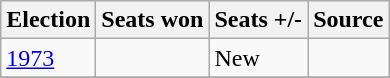<table class="wikitable sortable">
<tr>
<th>Election</th>
<th>Seats won</th>
<th>Seats +/-</th>
<th>Source</th>
</tr>
<tr>
<td><a href='#'>1973</a></td>
<td></td>
<td>New</td>
<td></td>
</tr>
<tr>
</tr>
</table>
